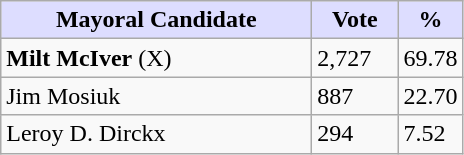<table class="wikitable">
<tr>
<th style="background:#ddf; width:200px;">Mayoral Candidate</th>
<th style="background:#ddf; width:50px;">Vote</th>
<th style="background:#ddf; width:30px;">%</th>
</tr>
<tr>
<td><strong>Milt McIver</strong> (X)</td>
<td>2,727</td>
<td>69.78</td>
</tr>
<tr>
<td>Jim Mosiuk</td>
<td>887</td>
<td>22.70</td>
</tr>
<tr>
<td>Leroy D. Dirckx</td>
<td>294</td>
<td>7.52</td>
</tr>
</table>
